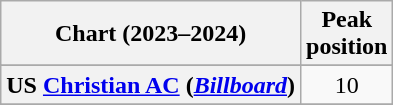<table class="wikitable sortable plainrowheaders" style="text-align:center">
<tr>
<th scope="col">Chart (2023–2024)</th>
<th scope="col">Peak<br> position</th>
</tr>
<tr>
</tr>
<tr>
</tr>
<tr>
<th scope="row">US <a href='#'>Christian AC</a> (<em><a href='#'>Billboard</a></em>)</th>
<td>10</td>
</tr>
<tr>
</tr>
</table>
